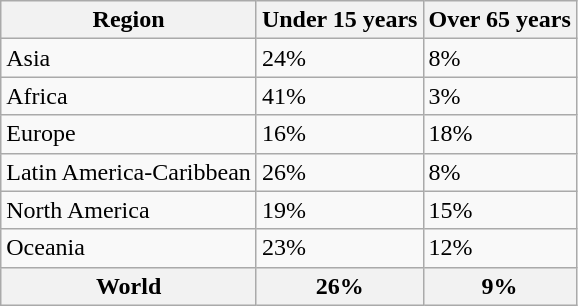<table class="wikitable">
<tr>
<th>Region</th>
<th>Under 15 years</th>
<th>Over 65 years</th>
</tr>
<tr>
<td>Asia</td>
<td>24%</td>
<td>8%</td>
</tr>
<tr>
<td>Africa</td>
<td>41%</td>
<td>3%</td>
</tr>
<tr>
<td>Europe</td>
<td>16%</td>
<td>18%</td>
</tr>
<tr>
<td>Latin America-Caribbean</td>
<td>26%</td>
<td>8%</td>
</tr>
<tr>
<td>North America</td>
<td>19%</td>
<td>15%</td>
</tr>
<tr>
<td>Oceania</td>
<td>23%</td>
<td>12%</td>
</tr>
<tr>
<th>World</th>
<th>26%</th>
<th>9%</th>
</tr>
</table>
